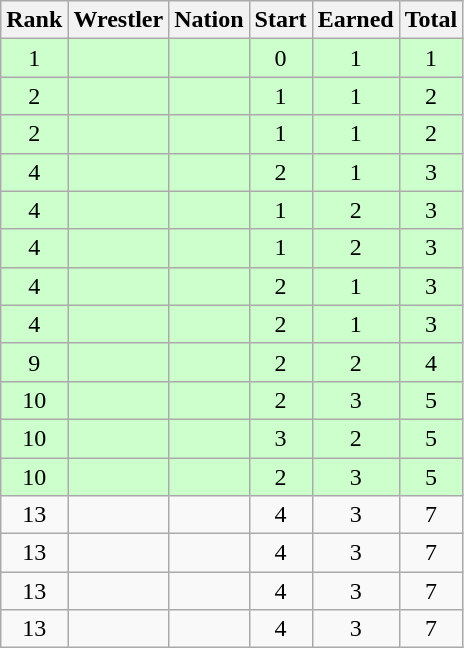<table class="wikitable sortable" style="text-align:center;">
<tr>
<th>Rank</th>
<th>Wrestler</th>
<th>Nation</th>
<th>Start</th>
<th>Earned</th>
<th>Total</th>
</tr>
<tr style="background:#cfc;">
<td>1</td>
<td align=left></td>
<td align=left></td>
<td>0</td>
<td>1</td>
<td>1</td>
</tr>
<tr style="background:#cfc;">
<td>2</td>
<td align=left></td>
<td align=left></td>
<td>1</td>
<td>1</td>
<td>2</td>
</tr>
<tr style="background:#cfc;">
<td>2</td>
<td align=left></td>
<td align=left></td>
<td>1</td>
<td>1</td>
<td>2</td>
</tr>
<tr style="background:#cfc;">
<td>4</td>
<td align=left></td>
<td align=left></td>
<td>2</td>
<td>1</td>
<td>3</td>
</tr>
<tr style="background:#cfc;">
<td>4</td>
<td align=left></td>
<td align=left></td>
<td>1</td>
<td>2</td>
<td>3</td>
</tr>
<tr style="background:#cfc;">
<td>4</td>
<td align=left></td>
<td align=left></td>
<td>1</td>
<td>2</td>
<td>3</td>
</tr>
<tr style="background:#cfc;">
<td>4</td>
<td align=left></td>
<td align=left></td>
<td>2</td>
<td>1</td>
<td>3</td>
</tr>
<tr style="background:#cfc;">
<td>4</td>
<td align=left></td>
<td align=left></td>
<td>2</td>
<td>1</td>
<td>3</td>
</tr>
<tr style="background:#cfc;">
<td>9</td>
<td align=left></td>
<td align=left></td>
<td>2</td>
<td>2</td>
<td>4</td>
</tr>
<tr style="background:#cfc;">
<td>10</td>
<td align=left></td>
<td align=left></td>
<td>2</td>
<td>3</td>
<td>5</td>
</tr>
<tr style="background:#cfc;">
<td>10</td>
<td align=left></td>
<td align=left></td>
<td>3</td>
<td>2</td>
<td>5</td>
</tr>
<tr style="background:#cfc;">
<td>10</td>
<td align=left></td>
<td align=left></td>
<td>2</td>
<td>3</td>
<td>5</td>
</tr>
<tr>
<td>13</td>
<td align=left></td>
<td align=left></td>
<td>4</td>
<td>3</td>
<td>7</td>
</tr>
<tr>
<td>13</td>
<td align=left></td>
<td align=left></td>
<td>4</td>
<td>3</td>
<td>7</td>
</tr>
<tr>
<td>13</td>
<td align=left></td>
<td align=left></td>
<td>4</td>
<td>3</td>
<td>7</td>
</tr>
<tr>
<td>13</td>
<td align=left></td>
<td align=left></td>
<td>4</td>
<td>3</td>
<td>7</td>
</tr>
</table>
